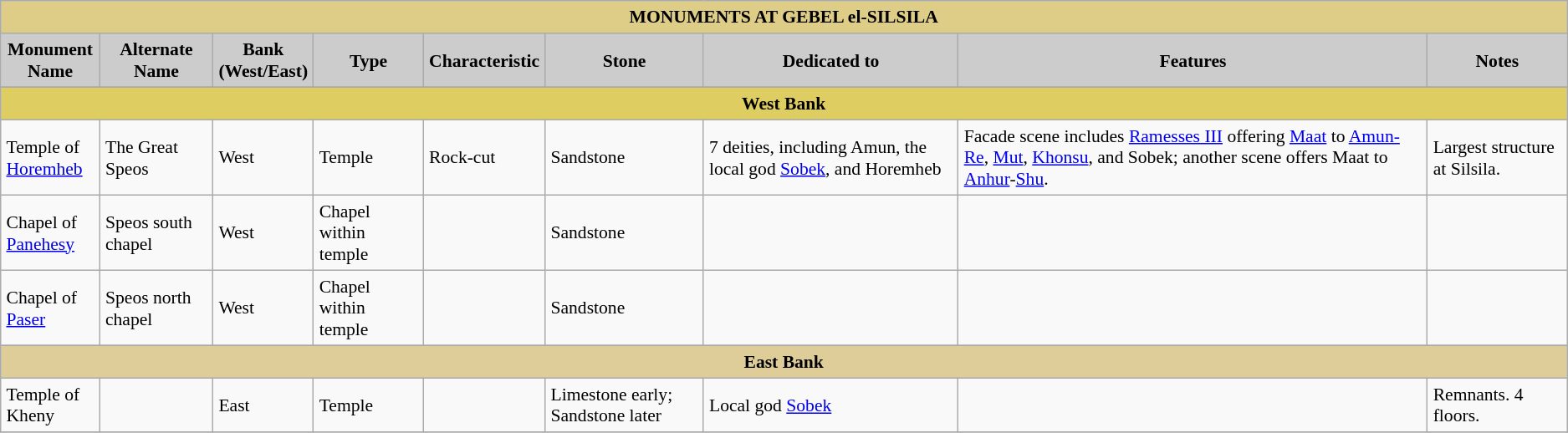<table border="2" cellpadding="4" cellspacing="0" style="margin: 1em 1em 1em 0; background: #f9f9f9; border: 1px #aaa solid; border-collapse: collapse; font-size: 90%;">
<tr style="background:#CCCCCC;" align="center">
<th colspan="9" style="background: #decd87;">MONUMENTS AT GEBEL el-SILSILA</th>
</tr>
<tr style="background:#CCCCCC;" align="center">
<th width="70">Monument Name</th>
<th>Alternate Name</th>
<th>Bank<br>(West/East)</th>
<th>Type</th>
<th>Characteristic</th>
<th>Stone</th>
<th>Dedicated to</th>
<th>Features</th>
<th>Notes</th>
</tr>
<tr>
</tr>
<tr style="background:#CCCCCC;" align="center">
<th colspan="9" style="background: #decd60;">West Bank</th>
</tr>
<tr>
<td>Temple of <a href='#'>Horemheb</a></td>
<td>The Great Speos</td>
<td>West</td>
<td>Temple</td>
<td>Rock-cut</td>
<td>Sandstone</td>
<td>7 deities, including Amun, the local god <a href='#'>Sobek</a>, and Horemheb</td>
<td>Facade scene includes <a href='#'>Ramesses III</a> offering <a href='#'>Maat</a> to <a href='#'>Amun-Re</a>, <a href='#'>Mut</a>, <a href='#'>Khonsu</a>, and Sobek; another scene offers Maat to <a href='#'>Anhur</a>-<a href='#'>Shu</a>.</td>
<td style="text-align:left;">Largest structure at Silsila.</td>
</tr>
<tr>
<td>Chapel of <a href='#'>Panehesy</a></td>
<td>Speos south chapel</td>
<td>West</td>
<td>Chapel within temple</td>
<td></td>
<td>Sandstone</td>
<td></td>
<td></td>
<td></td>
</tr>
<tr>
<td>Chapel of <a href='#'>Paser</a></td>
<td>Speos north chapel</td>
<td>West</td>
<td>Chapel within temple</td>
<td></td>
<td>Sandstone</td>
<td></td>
<td></td>
<td></td>
</tr>
<tr>
</tr>
<tr style="background:#CCCCCC;" align="center">
<th colspan="9" style="background: #decd99;">East Bank</th>
</tr>
<tr>
<td>Temple of Kheny</td>
<td></td>
<td>East</td>
<td>Temple</td>
<td></td>
<td>Limestone early; Sandstone later</td>
<td>Local god <a href='#'>Sobek</a></td>
<td></td>
<td>Remnants. 4 floors.</td>
</tr>
<tr>
</tr>
</table>
